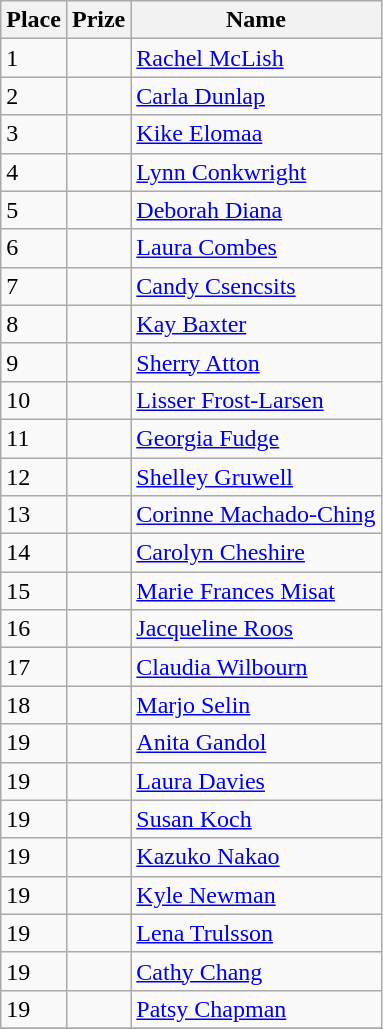<table class="wikitable">
<tr>
<th>Place</th>
<th>Prize</th>
<th>Name</th>
</tr>
<tr>
<td>1</td>
<td></td>
<td> <a href='#'>Rachel McLish</a></td>
</tr>
<tr>
<td>2</td>
<td></td>
<td> <a href='#'>Carla Dunlap</a></td>
</tr>
<tr>
<td>3</td>
<td></td>
<td> <a href='#'>Kike Elomaa</a></td>
</tr>
<tr>
<td>4</td>
<td></td>
<td> <a href='#'>Lynn Conkwright</a></td>
</tr>
<tr>
<td>5</td>
<td></td>
<td> <a href='#'>Deborah Diana</a></td>
</tr>
<tr>
<td>6</td>
<td></td>
<td> <a href='#'>Laura Combes</a></td>
</tr>
<tr>
<td>7</td>
<td></td>
<td> <a href='#'>Candy Csencsits</a></td>
</tr>
<tr>
<td>8</td>
<td></td>
<td> <a href='#'>Kay Baxter</a></td>
</tr>
<tr>
<td>9</td>
<td></td>
<td> <a href='#'>Sherry Atton</a></td>
</tr>
<tr>
<td>10</td>
<td></td>
<td> <a href='#'>Lisser Frost-Larsen</a></td>
</tr>
<tr>
<td>11</td>
<td></td>
<td> <a href='#'>Georgia Fudge</a></td>
</tr>
<tr>
<td>12</td>
<td></td>
<td> <a href='#'>Shelley Gruwell</a></td>
</tr>
<tr>
<td>13</td>
<td></td>
<td> <a href='#'>Corinne Machado-Ching</a></td>
</tr>
<tr>
<td>14</td>
<td></td>
<td> <a href='#'>Carolyn Cheshire</a></td>
</tr>
<tr>
<td>15</td>
<td></td>
<td> <a href='#'>Marie Frances Misat</a></td>
</tr>
<tr>
<td>16</td>
<td></td>
<td> <a href='#'>Jacqueline Roos</a></td>
</tr>
<tr>
<td>17</td>
<td></td>
<td> <a href='#'>Claudia Wilbourn</a></td>
</tr>
<tr>
<td>18</td>
<td></td>
<td> <a href='#'>Marjo Selin</a></td>
</tr>
<tr>
<td>19</td>
<td></td>
<td> <a href='#'>Anita Gandol</a></td>
</tr>
<tr>
<td>19</td>
<td></td>
<td> <a href='#'>Laura Davies</a></td>
</tr>
<tr>
<td>19</td>
<td></td>
<td> <a href='#'>Susan Koch</a></td>
</tr>
<tr>
<td>19</td>
<td></td>
<td> <a href='#'>Kazuko Nakao</a></td>
</tr>
<tr>
<td>19</td>
<td></td>
<td> <a href='#'>Kyle Newman</a></td>
</tr>
<tr>
<td>19</td>
<td></td>
<td> <a href='#'>Lena Trulsson</a></td>
</tr>
<tr>
<td>19</td>
<td></td>
<td> <a href='#'>Cathy Chang</a></td>
</tr>
<tr>
<td>19</td>
<td></td>
<td> <a href='#'>Patsy Chapman</a></td>
</tr>
<tr>
</tr>
</table>
